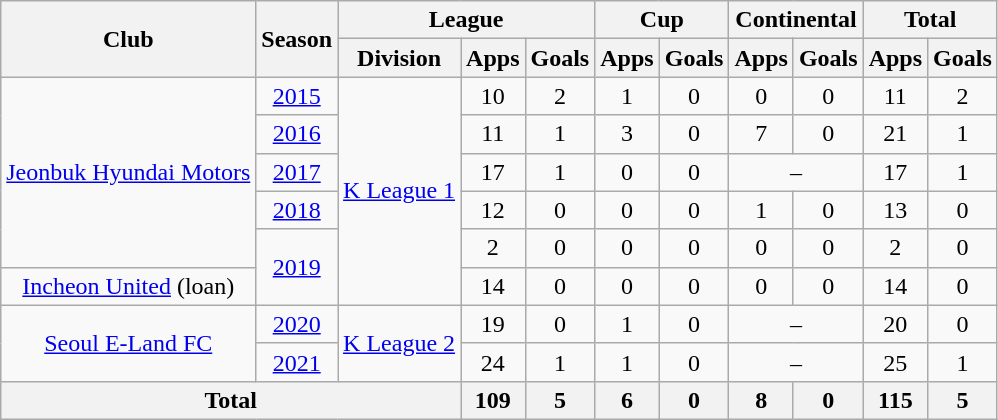<table class="wikitable" style="text-align: center;">
<tr>
<th rowspan="2">Club</th>
<th rowspan="2">Season</th>
<th colspan="3">League</th>
<th colspan="2">Cup</th>
<th colspan="2">Continental</th>
<th colspan="2">Total</th>
</tr>
<tr>
<th>Division</th>
<th>Apps</th>
<th>Goals</th>
<th>Apps</th>
<th>Goals</th>
<th>Apps</th>
<th>Goals</th>
<th>Apps</th>
<th>Goals</th>
</tr>
<tr>
<td rowspan="5"><a href='#'>Jeonbuk Hyundai Motors</a></td>
<td><a href='#'>2015</a></td>
<td rowspan=6><a href='#'>K League 1</a></td>
<td>10</td>
<td>2</td>
<td>1</td>
<td>0</td>
<td>0</td>
<td>0</td>
<td>11</td>
<td>2</td>
</tr>
<tr>
<td><a href='#'>2016</a></td>
<td>11</td>
<td>1</td>
<td>3</td>
<td>0</td>
<td>7</td>
<td>0</td>
<td>21</td>
<td>1</td>
</tr>
<tr>
<td><a href='#'>2017</a></td>
<td>17</td>
<td>1</td>
<td>0</td>
<td>0</td>
<td colspan="2">–</td>
<td>17</td>
<td>1</td>
</tr>
<tr>
<td><a href='#'>2018</a></td>
<td>12</td>
<td>0</td>
<td>0</td>
<td>0</td>
<td>1</td>
<td>0</td>
<td>13</td>
<td>0</td>
</tr>
<tr>
<td rowspan="2"><a href='#'>2019</a></td>
<td>2</td>
<td>0</td>
<td>0</td>
<td>0</td>
<td>0</td>
<td>0</td>
<td>2</td>
<td>0</td>
</tr>
<tr>
<td><a href='#'>Incheon United</a> (loan)</td>
<td>14</td>
<td>0</td>
<td>0</td>
<td>0</td>
<td>0</td>
<td>0</td>
<td>14</td>
<td>0</td>
</tr>
<tr>
<td rowspan="2"><a href='#'>Seoul E-Land FC</a></td>
<td><a href='#'>2020</a></td>
<td rowspan=2><a href='#'>K League 2</a></td>
<td>19</td>
<td>0</td>
<td>1</td>
<td>0</td>
<td colspan="2">–</td>
<td>20</td>
<td>0</td>
</tr>
<tr>
<td><a href='#'>2021</a></td>
<td>24</td>
<td>1</td>
<td>1</td>
<td>0</td>
<td colspan="2">–</td>
<td>25</td>
<td>1</td>
</tr>
<tr>
<th colspan="3">Total</th>
<th>109</th>
<th>5</th>
<th>6</th>
<th>0</th>
<th>8</th>
<th>0</th>
<th>115</th>
<th>5</th>
</tr>
</table>
